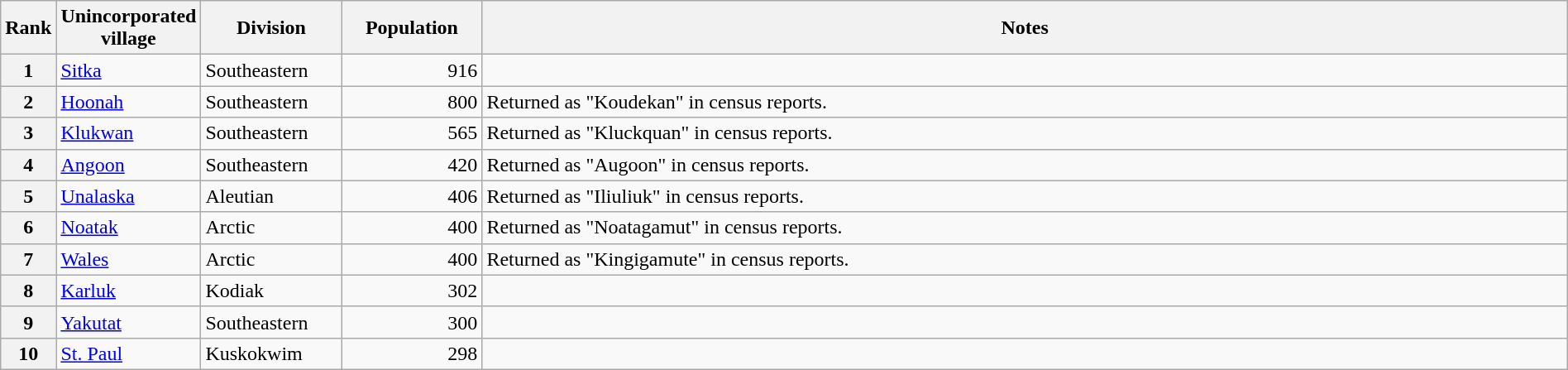<table class="wikitable plainrowheaders" style="width:100%">
<tr>
<th scope="col" style="width:3%;">Rank</th>
<th scope="col" style="width:9%;">Unincorporated village</th>
<th scope="col" style="width:9%;">Division</th>
<th scope="col" style="width:9%;">Population</th>
<th scope="col" style="width:70%;">Notes</th>
</tr>
<tr>
<th scope="row">1</th>
<td><a href='#'>Sitka</a></td>
<td>Southeastern</td>
<td align="right">916</td>
<td></td>
</tr>
<tr>
<th scope="row">2</th>
<td><a href='#'>Hoonah</a></td>
<td>Southeastern</td>
<td align="right">800</td>
<td>Returned as "Koudekan" in census reports.</td>
</tr>
<tr>
<th scope="row">3</th>
<td><a href='#'>Klukwan</a></td>
<td>Southeastern</td>
<td align="right">565</td>
<td>Returned as "Kluckquan" in census reports.</td>
</tr>
<tr>
<th scope="row">4</th>
<td><a href='#'>Angoon</a></td>
<td>Southeastern</td>
<td align="right">420</td>
<td>Returned as "Augoon" in census reports.</td>
</tr>
<tr>
<th scope="row">5</th>
<td><a href='#'>Unalaska</a></td>
<td>Aleutian</td>
<td align="right">406</td>
<td>Returned as "Iliuliuk" in census reports.</td>
</tr>
<tr>
<th scope="row">6</th>
<td><a href='#'>Noatak</a></td>
<td>Arctic</td>
<td align="right">400</td>
<td>Returned as "Noatagamut" in census reports.</td>
</tr>
<tr>
<th scope="row">7</th>
<td><a href='#'>Wales</a></td>
<td>Arctic</td>
<td align="right">400</td>
<td>Returned as "Kingigamute" in census reports.</td>
</tr>
<tr>
<th scope="row">8</th>
<td><a href='#'>Karluk</a></td>
<td>Kodiak</td>
<td align="right">302</td>
<td></td>
</tr>
<tr>
<th scope="row">9</th>
<td><a href='#'>Yakutat</a></td>
<td>Southeastern</td>
<td align="right">300</td>
<td></td>
</tr>
<tr>
<th scope="row">10</th>
<td><a href='#'>St. Paul</a></td>
<td>Kuskokwim</td>
<td align="right">298</td>
<td></td>
</tr>
</table>
